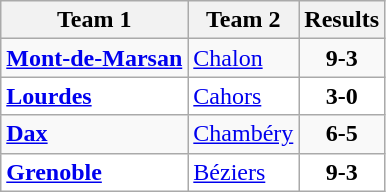<table class="wikitable">
<tr>
<th>Team 1</th>
<th>Team 2</th>
<th>Results</th>
</tr>
<tr>
<td><strong><a href='#'>Mont-de-Marsan</a></strong></td>
<td><a href='#'>Chalon</a></td>
<td align="center"><strong>9-3</strong></td>
</tr>
<tr bgcolor="white">
<td><strong><a href='#'>Lourdes</a></strong></td>
<td><a href='#'>Cahors</a></td>
<td align="center"><strong>3-0</strong></td>
</tr>
<tr>
<td><strong><a href='#'>Dax</a></strong></td>
<td><a href='#'>Chambéry</a></td>
<td align="center"><strong>6-5</strong></td>
</tr>
<tr bgcolor="white">
<td><strong><a href='#'>Grenoble</a></strong></td>
<td><a href='#'>Béziers</a></td>
<td align="center"><strong>9-3</strong></td>
</tr>
</table>
